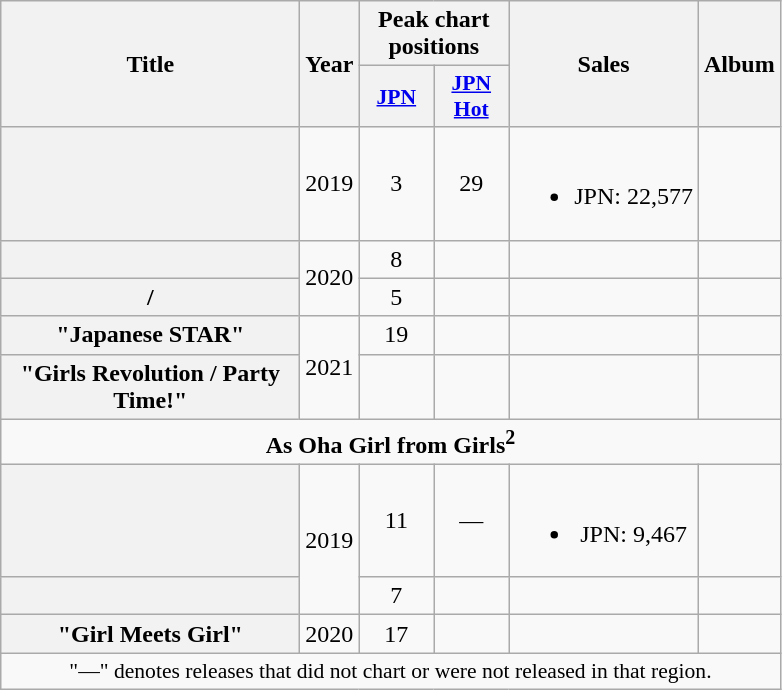<table class="wikitable plainrowheaders" style="text-align:center;">
<tr>
<th scope="col" rowspan="2" style="width:12em;">Title</th>
<th scope="col" rowspan="2">Year</th>
<th scope="col" colspan="2">Peak chart positions</th>
<th scope="col" rowspan="2">Sales</th>
<th scope="col" rowspan="2">Album</th>
</tr>
<tr>
<th scope="col" style="width:3em;font-size:90%;"><a href='#'>JPN</a></th>
<th scope="col" style="width:3em;font-size:90%;"><a href='#'>JPN<br>Hot</a></th>
</tr>
<tr>
<th scope="row"></th>
<td>2019</td>
<td>3</td>
<td>29</td>
<td><br><ul><li>JPN: 22,577</li></ul></td>
<td></td>
</tr>
<tr>
<th scope="row"></th>
<td rowspan="2">2020</td>
<td>8</td>
<td></td>
<td></td>
<td></td>
</tr>
<tr>
<th scope="row"> / </th>
<td>5</td>
<td></td>
<td></td>
<td></td>
</tr>
<tr>
<th scope="row">"Japanese STAR"</th>
<td rowspan="2">2021</td>
<td>19</td>
<td></td>
<td></td>
<td></td>
</tr>
<tr>
<th scope="row">"Girls Revolution / Party Time!"</th>
<td></td>
<td></td>
<td></td>
<td></td>
</tr>
<tr>
<td colspan="6"><strong>As Oha Girl from Girls<sup>2</sup></strong></td>
</tr>
<tr>
<th scope="row"></th>
<td rowspan="2">2019</td>
<td>11</td>
<td>—</td>
<td><br><ul><li>JPN: 9,467</li></ul></td>
<td></td>
</tr>
<tr>
<th scope="row"></th>
<td>7</td>
<td></td>
<td></td>
<td></td>
</tr>
<tr>
<th scope="row">"Girl Meets Girl"</th>
<td>2020</td>
<td>17</td>
<td></td>
<td></td>
<td></td>
</tr>
<tr>
<td colspan="6" style="font-size:90%;">"—" denotes releases that did not chart or were not released in that region.</td>
</tr>
</table>
